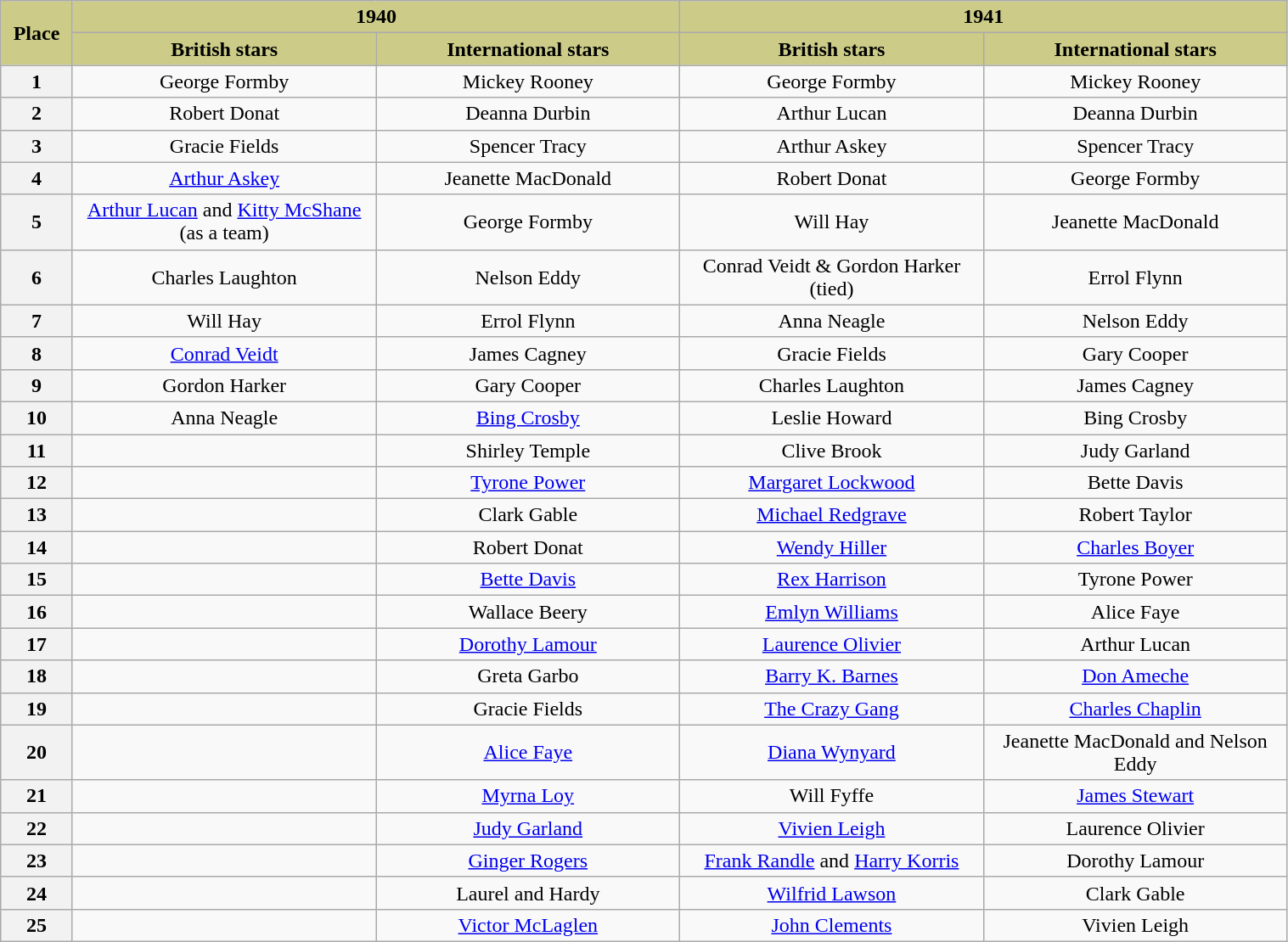<table class="wikitable" width="80%">
<tr>
<th scope="col" style="background:#CC8" width="4%" rowspan="2">Place</th>
<th style="background:#CC8" colspan="2">1940</th>
<th style="background:#CC8" colspan="2">1941</th>
</tr>
<tr>
<th scope="col" style="background:#CC8" width="18%">British stars</th>
<th scope="col" style="background:#CC8" width="18%">International stars</th>
<th scope="col" style="background:#CC8" width="18%">British stars</th>
<th scope="col" style="background:#CC8" width="18%">International stars</th>
</tr>
<tr align="center">
<th scope="row">1</th>
<td>George Formby</td>
<td>Mickey Rooney</td>
<td>George Formby</td>
<td>Mickey Rooney</td>
</tr>
<tr align="center">
<th scope="row">2</th>
<td>Robert Donat</td>
<td>Deanna Durbin</td>
<td>Arthur Lucan</td>
<td>Deanna Durbin</td>
</tr>
<tr align="center">
<th scope="row">3</th>
<td>Gracie Fields</td>
<td>Spencer Tracy</td>
<td>Arthur Askey</td>
<td>Spencer Tracy</td>
</tr>
<tr align="center">
<th scope="row">4</th>
<td><a href='#'>Arthur Askey</a></td>
<td>Jeanette MacDonald</td>
<td>Robert Donat</td>
<td>George Formby</td>
</tr>
<tr align="center">
<th scope="row">5</th>
<td><a href='#'>Arthur Lucan</a> and <a href='#'>Kitty McShane</a> (as a team)</td>
<td>George Formby</td>
<td>Will Hay</td>
<td>Jeanette MacDonald</td>
</tr>
<tr align="center">
<th scope="row">6</th>
<td>Charles Laughton</td>
<td>Nelson Eddy</td>
<td>Conrad Veidt & Gordon Harker (tied)</td>
<td>Errol Flynn</td>
</tr>
<tr align="center">
<th scope="row">7</th>
<td>Will Hay</td>
<td>Errol Flynn</td>
<td>Anna Neagle</td>
<td>Nelson Eddy</td>
</tr>
<tr align="center">
<th scope="row">8</th>
<td><a href='#'>Conrad Veidt</a></td>
<td>James Cagney</td>
<td>Gracie Fields</td>
<td>Gary Cooper</td>
</tr>
<tr align="center">
<th scope="row">9</th>
<td>Gordon Harker</td>
<td>Gary Cooper</td>
<td>Charles Laughton</td>
<td>James Cagney</td>
</tr>
<tr align="center">
<th scope="row">10</th>
<td>Anna Neagle</td>
<td><a href='#'>Bing Crosby</a></td>
<td>Leslie Howard</td>
<td>Bing Crosby</td>
</tr>
<tr align="center">
<th scope="row">11</th>
<td></td>
<td>Shirley Temple</td>
<td>Clive Brook</td>
<td>Judy Garland</td>
</tr>
<tr align="center">
<th scope="row">12</th>
<td></td>
<td><a href='#'>Tyrone Power</a></td>
<td><a href='#'>Margaret Lockwood</a></td>
<td>Bette Davis</td>
</tr>
<tr align="center">
<th scope="row">13</th>
<td></td>
<td>Clark Gable</td>
<td><a href='#'>Michael Redgrave</a></td>
<td>Robert Taylor</td>
</tr>
<tr align="center">
<th scope="row">14</th>
<td></td>
<td>Robert Donat</td>
<td><a href='#'>Wendy Hiller</a></td>
<td><a href='#'>Charles Boyer</a></td>
</tr>
<tr align="center">
<th scope="row">15</th>
<td></td>
<td><a href='#'>Bette Davis</a></td>
<td><a href='#'>Rex Harrison</a></td>
<td>Tyrone Power</td>
</tr>
<tr align="center">
<th scope="row">16</th>
<td></td>
<td>Wallace Beery</td>
<td><a href='#'>Emlyn Williams</a></td>
<td>Alice Faye</td>
</tr>
<tr align="center">
<th scope="row">17</th>
<td></td>
<td><a href='#'>Dorothy Lamour</a></td>
<td><a href='#'>Laurence Olivier</a></td>
<td>Arthur Lucan</td>
</tr>
<tr align="center">
<th scope="row">18</th>
<td></td>
<td>Greta Garbo</td>
<td><a href='#'>Barry K. Barnes</a></td>
<td><a href='#'>Don Ameche</a></td>
</tr>
<tr align="center">
<th scope="row">19</th>
<td></td>
<td>Gracie Fields</td>
<td><a href='#'>The Crazy Gang</a></td>
<td><a href='#'>Charles Chaplin</a></td>
</tr>
<tr align="center">
<th scope="row">20</th>
<td></td>
<td><a href='#'>Alice Faye</a></td>
<td><a href='#'>Diana Wynyard</a></td>
<td>Jeanette MacDonald and Nelson Eddy</td>
</tr>
<tr align="center">
<th scope="row">21</th>
<td></td>
<td><a href='#'>Myrna Loy</a></td>
<td>Will Fyffe</td>
<td><a href='#'>James Stewart</a></td>
</tr>
<tr align="center">
<th scope="row">22</th>
<td></td>
<td><a href='#'>Judy Garland</a></td>
<td><a href='#'>Vivien Leigh</a></td>
<td>Laurence Olivier</td>
</tr>
<tr align="center">
<th scope="row">23</th>
<td></td>
<td><a href='#'>Ginger Rogers</a></td>
<td><a href='#'>Frank Randle</a> and <a href='#'>Harry Korris</a></td>
<td>Dorothy Lamour</td>
</tr>
<tr align="center">
<th scope="row">24</th>
<td></td>
<td>Laurel and Hardy</td>
<td><a href='#'>Wilfrid Lawson</a></td>
<td>Clark Gable</td>
</tr>
<tr align="center">
<th scope="row">25</th>
<td></td>
<td><a href='#'>Victor McLaglen</a></td>
<td><a href='#'>John Clements</a></td>
<td>Vivien Leigh</td>
</tr>
</table>
